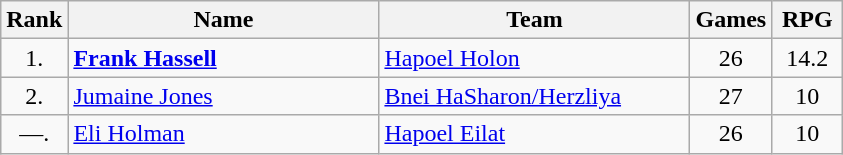<table class="wikitable sortable" style="text-align: center">
<tr>
<th>Rank</th>
<th width=200>Name</th>
<th width=200>Team</th>
<th>Games</th>
<th width=40>RPG</th>
</tr>
<tr>
<td>1.</td>
<td align="left"> <strong><a href='#'>Frank Hassell</a></strong></td>
<td align="left"><a href='#'>Hapoel Holon</a></td>
<td>26</td>
<td>14.2</td>
</tr>
<tr>
<td>2.</td>
<td align="left"> <a href='#'>Jumaine Jones</a></td>
<td align="left"><a href='#'>Bnei HaSharon/Herzliya</a></td>
<td>27</td>
<td>10</td>
</tr>
<tr>
<td>—.</td>
<td align="left"> <a href='#'>Eli Holman</a></td>
<td align="left"><a href='#'>Hapoel Eilat</a></td>
<td>26</td>
<td>10</td>
</tr>
</table>
